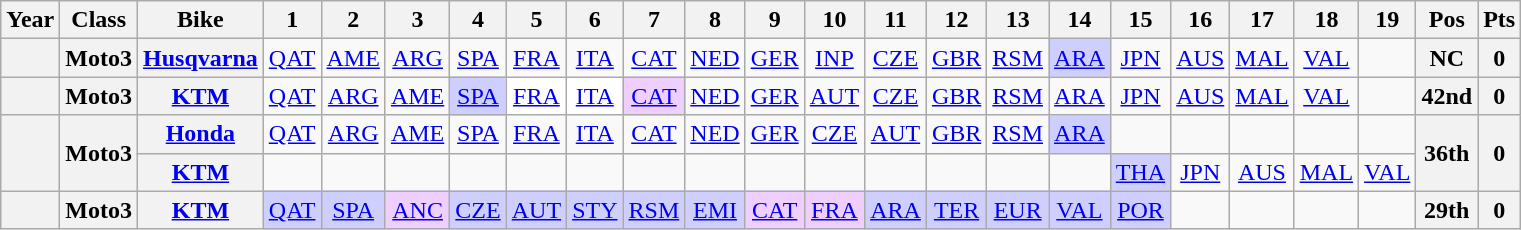<table class="wikitable" style="text-align:center">
<tr>
<th>Year</th>
<th>Class</th>
<th>Bike</th>
<th>1</th>
<th>2</th>
<th>3</th>
<th>4</th>
<th>5</th>
<th>6</th>
<th>7</th>
<th>8</th>
<th>9</th>
<th>10</th>
<th>11</th>
<th>12</th>
<th>13</th>
<th>14</th>
<th>15</th>
<th>16</th>
<th>17</th>
<th>18</th>
<th>19</th>
<th>Pos</th>
<th>Pts</th>
</tr>
<tr>
<th></th>
<th>Moto3</th>
<th><a href='#'>Husqvarna</a></th>
<td><a href='#'>QAT</a></td>
<td><a href='#'>AME</a></td>
<td><a href='#'>ARG</a></td>
<td><a href='#'>SPA</a></td>
<td><a href='#'>FRA</a></td>
<td><a href='#'>ITA</a></td>
<td><a href='#'>CAT</a></td>
<td><a href='#'>NED</a></td>
<td><a href='#'>GER</a></td>
<td><a href='#'>INP</a></td>
<td><a href='#'>CZE</a></td>
<td><a href='#'>GBR</a></td>
<td><a href='#'>RSM</a></td>
<td style="background:#CFCFFF;"><a href='#'>ARA</a><br></td>
<td><a href='#'>JPN</a></td>
<td><a href='#'>AUS</a></td>
<td><a href='#'>MAL</a></td>
<td><a href='#'>VAL</a></td>
<td></td>
<th>NC</th>
<th>0</th>
</tr>
<tr>
<th></th>
<th>Moto3</th>
<th><a href='#'>KTM</a></th>
<td><a href='#'>QAT</a></td>
<td><a href='#'>ARG</a></td>
<td><a href='#'>AME</a></td>
<td style="background:#CFCFFF;"><a href='#'>SPA</a><br></td>
<td style="background:#FFFFFF;"><a href='#'>FRA</a><br></td>
<td style="background:#FFFFFF;"><a href='#'>ITA</a><br></td>
<td style="background:#EFCFFF;"><a href='#'>CAT</a><br></td>
<td><a href='#'>NED</a></td>
<td><a href='#'>GER</a></td>
<td><a href='#'>AUT</a></td>
<td><a href='#'>CZE</a></td>
<td><a href='#'>GBR</a></td>
<td><a href='#'>RSM</a></td>
<td><a href='#'>ARA</a></td>
<td><a href='#'>JPN</a></td>
<td><a href='#'>AUS</a></td>
<td><a href='#'>MAL</a></td>
<td><a href='#'>VAL</a></td>
<td></td>
<th>42nd</th>
<th>0</th>
</tr>
<tr>
<th rowspan=2></th>
<th rowspan=2>Moto3</th>
<th><a href='#'>Honda</a></th>
<td><a href='#'>QAT</a></td>
<td><a href='#'>ARG</a></td>
<td><a href='#'>AME</a></td>
<td><a href='#'>SPA</a></td>
<td><a href='#'>FRA</a></td>
<td><a href='#'>ITA</a></td>
<td><a href='#'>CAT</a></td>
<td><a href='#'>NED</a></td>
<td><a href='#'>GER</a></td>
<td><a href='#'>CZE</a></td>
<td><a href='#'>AUT</a></td>
<td><a href='#'>GBR</a></td>
<td><a href='#'>RSM</a></td>
<td style="background:#cfcfff;"><a href='#'>ARA</a><br></td>
<td></td>
<td></td>
<td></td>
<td></td>
<td></td>
<th rowspan=2>36th</th>
<th rowspan=2>0</th>
</tr>
<tr>
<th><a href='#'>KTM</a></th>
<td></td>
<td></td>
<td></td>
<td></td>
<td></td>
<td></td>
<td></td>
<td></td>
<td></td>
<td></td>
<td></td>
<td></td>
<td></td>
<td></td>
<td style="background:#cfcfff;"><a href='#'>THA</a><br></td>
<td><a href='#'>JPN</a></td>
<td><a href='#'>AUS</a></td>
<td><a href='#'>MAL</a></td>
<td><a href='#'>VAL</a></td>
</tr>
<tr>
<th></th>
<th>Moto3</th>
<th><a href='#'>KTM</a></th>
<td style="background:#cfcfff;"><a href='#'>QAT</a><br></td>
<td style="background:#cfcfff;"><a href='#'>SPA</a><br></td>
<td style="background:#efcfff;"><a href='#'>ANC</a><br></td>
<td style="background:#cfcfff;"><a href='#'>CZE</a><br></td>
<td style="background:#cfcfff;"><a href='#'>AUT</a><br></td>
<td style="background:#cfcfff;"><a href='#'>STY</a><br></td>
<td style="background:#cfcfff;"><a href='#'>RSM</a><br></td>
<td style="background:#cfcfff;"><a href='#'>EMI</a><br></td>
<td style="background:#efcfff;"><a href='#'>CAT</a><br></td>
<td style="background:#efcfff;"><a href='#'>FRA</a><br></td>
<td style="background:#cfcfff;"><a href='#'>ARA</a><br></td>
<td style="background:#cfcfff;"><a href='#'>TER</a><br></td>
<td style="background:#cfcfff;"><a href='#'>EUR</a><br></td>
<td style="background:#cfcfff;"><a href='#'>VAL</a><br></td>
<td style="background:#cfcfff;"><a href='#'>POR</a><br></td>
<td></td>
<td></td>
<td></td>
<td></td>
<th>29th</th>
<th>0</th>
</tr>
</table>
